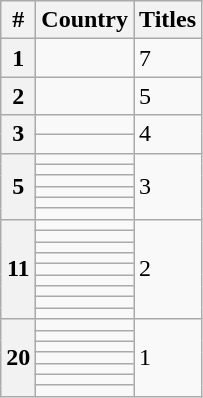<table class="wikitable sortable;">
<tr>
<th>#</th>
<th>Country</th>
<th>Titles</th>
</tr>
<tr>
<th>1</th>
<td></td>
<td>7</td>
</tr>
<tr>
<th>2</th>
<td></td>
<td>5</td>
</tr>
<tr>
<th rowspan=2>3</th>
<td></td>
<td rowspan=2>4</td>
</tr>
<tr>
<td></td>
</tr>
<tr>
<th rowspan=6>5</th>
<td></td>
<td rowspan=6>3</td>
</tr>
<tr>
<td></td>
</tr>
<tr>
<td></td>
</tr>
<tr>
<td></td>
</tr>
<tr>
<td></td>
</tr>
<tr>
<td></td>
</tr>
<tr>
<th rowspan=9>11</th>
<td></td>
<td rowspan=9>2</td>
</tr>
<tr>
<td></td>
</tr>
<tr>
<td></td>
</tr>
<tr>
<td></td>
</tr>
<tr>
<td></td>
</tr>
<tr>
<td></td>
</tr>
<tr>
<td></td>
</tr>
<tr>
<td></td>
</tr>
<tr>
<td></td>
</tr>
<tr>
<th rowspan=8>20</th>
<td></td>
<td rowspan=8>1</td>
</tr>
<tr>
<td></td>
</tr>
<tr>
<td></td>
</tr>
<tr>
<td></td>
</tr>
<tr>
<td></td>
</tr>
<tr>
<td></td>
</tr>
<tr>
<td></td>
</tr>
</table>
